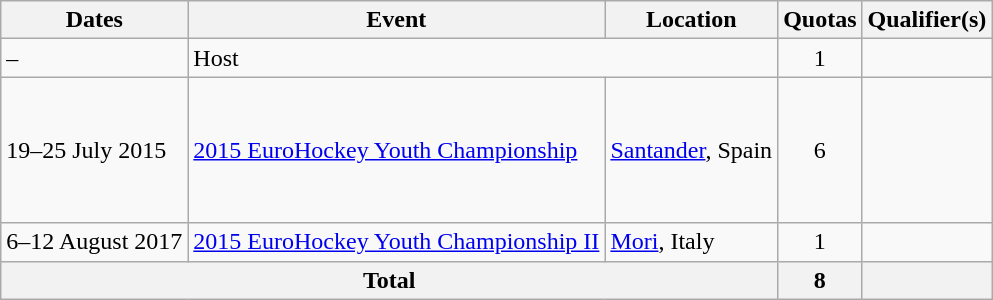<table class=wikitable>
<tr>
<th>Dates</th>
<th>Event</th>
<th>Location</th>
<th>Quotas</th>
<th>Qualifier(s)</th>
</tr>
<tr>
<td>–</td>
<td colspan=2>Host</td>
<td style="text-align: center;">1</td>
<td></td>
</tr>
<tr>
<td>19–25 July 2015</td>
<td><a href='#'>2015 EuroHockey Youth Championship</a></td>
<td><a href='#'>Santander</a>, Spain</td>
<td style="text-align: center;">6</td>
<td><br><br><br><br><br></td>
</tr>
<tr>
<td>6–12 August 2017</td>
<td><a href='#'>2015 EuroHockey Youth Championship II</a></td>
<td><a href='#'>Mori</a>, Italy</td>
<td style="text-align: center;">1</td>
<td></td>
</tr>
<tr>
<th colspan="3">Total</th>
<th>8</th>
<th></th>
</tr>
</table>
